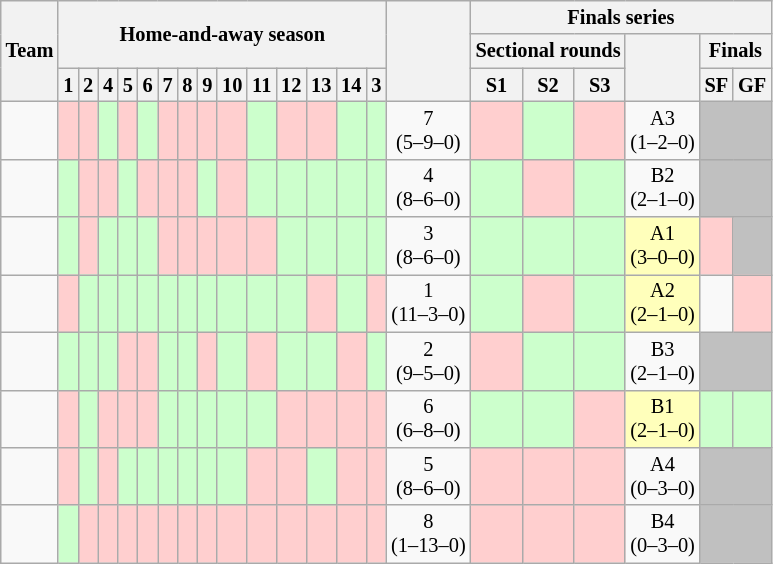<table class="wikitable sortable" style="font-size:85%; text-align:center">
<tr>
<th rowspan=3>Team</th>
<th colspan=14 rowspan=2>Home-and-away season</th>
<th rowspan=3></th>
<th colspan=6>Finals series</th>
</tr>
<tr>
<th colspan=3>Sectional rounds</th>
<th rowspan=2></th>
<th colspan=2>Finals</th>
</tr>
<tr>
<th>1</th>
<th>2</th>
<th>4</th>
<th>5</th>
<th>6</th>
<th>7</th>
<th>8</th>
<th>9</th>
<th>10</th>
<th>11</th>
<th>12</th>
<th>13</th>
<th>14</th>
<th>3</th>
<th>S1</th>
<th>S2</th>
<th>S3</th>
<th>SF</th>
<th>GF</th>
</tr>
<tr>
<td align=left></td>
<td bgcolor=FFCFCF><strong></strong></td>
<td bgcolor=FFCFCF></td>
<td bgcolor=CCFFCC></td>
<td bgcolor=FFCFCF><strong></strong></td>
<td bgcolor=CCFFCC><strong></strong></td>
<td bgcolor=FFCFCF></td>
<td bgcolor=FFCFCF></td>
<td bgcolor=FFCFCF><strong></strong></td>
<td bgcolor=FFCFCF></td>
<td bgcolor=CCFFCC><strong></strong></td>
<td bgcolor=FFCFCF></td>
<td bgcolor=FFCFCF></td>
<td bgcolor=CCFFCC><strong></strong></td>
<td bgcolor=CCFFCC><strong></strong></td>
<td>7<br>(5–9–0)</td>
<td bgcolor=FFCFCF></td>
<td bgcolor=CCFFCC><strong></strong></td>
<td bgcolor=FFCFCF></td>
<td>A3<br>(1–2–0)</td>
<td colspan=2 bgcolor=C0C0C0></td>
</tr>
<tr>
<td align=left></td>
<td bgcolor=CCFFCC><strong></strong></td>
<td bgcolor=FFCFCF></td>
<td bgcolor=FFCFCF></td>
<td bgcolor=CCFFCC><strong></strong></td>
<td bgcolor=FFCFCF></td>
<td bgcolor=FFCFCF></td>
<td bgcolor=FFCFCF></td>
<td bgcolor=CCFFCC><strong></strong></td>
<td bgcolor=FFCFCF></td>
<td bgcolor=CCFFCC><strong></strong></td>
<td bgcolor=CCFFCC></td>
<td bgcolor=CCFFCC><strong></strong></td>
<td bgcolor=CCFFCC><strong></strong></td>
<td bgcolor=CCFFCC><strong></strong></td>
<td>4<br>(8–6–0)</td>
<td bgcolor=CCFFCC><strong></strong></td>
<td bgcolor=FFCFCF></td>
<td bgcolor=CCFFCC></td>
<td>B2<br>(2–1–0)</td>
<td colspan=2 bgcolor=C0C0C0></td>
</tr>
<tr>
<td align=left></td>
<td bgcolor=CCFFCC><strong></strong></td>
<td bgcolor=FFCFCF></td>
<td bgcolor=CCFFCC><strong></strong></td>
<td bgcolor=CCFFCC></td>
<td bgcolor=CCFFCC></td>
<td bgcolor=FFCFCF></td>
<td bgcolor=FFCFCF></td>
<td bgcolor=FFCFCF><strong></strong></td>
<td bgcolor=FFCFCF></td>
<td bgcolor=FFCFCF></td>
<td bgcolor=CCFFCC><strong></strong></td>
<td bgcolor=CCFFCC><strong></strong></td>
<td bgcolor=CCFFCC><strong></strong></td>
<td bgcolor=CCFFCC><strong></strong></td>
<td>3<br>(8–6–0)</td>
<td bgcolor=CCFFCC></td>
<td bgcolor=CCFFCC><strong></strong></td>
<td bgcolor=CCFFCC><strong></strong></td>
<td bgcolor=FFFFBB>A1<br>(3–0–0)</td>
<td bgcolor=FFCFCF><strong></strong></td>
<td bgcolor=C0C0C0></td>
</tr>
<tr>
<td align=left></td>
<td bgcolor=FFCFCF></td>
<td bgcolor=CCFFCC><strong></strong></td>
<td bgcolor=CCFFCC><strong></strong></td>
<td bgcolor=CCFFCC></td>
<td bgcolor=CCFFCC><strong></strong></td>
<td bgcolor=CCFFCC><strong></strong></td>
<td bgcolor=CCFFCC><strong></strong></td>
<td bgcolor=CCFFCC></td>
<td bgcolor=CCFFCC><strong></strong></td>
<td bgcolor=CCFFCC></td>
<td bgcolor=CCFFCC><strong></strong></td>
<td bgcolor=FFCFCF></td>
<td bgcolor=CCFFCC></td>
<td bgcolor=FFCFCF></td>
<td>1<br>(11–3–0)</td>
<td bgcolor=CCFFCC><strong></strong></td>
<td bgcolor=FFCFCF></td>
<td bgcolor=CCFFCC><strong></strong></td>
<td bgcolor=FFFFBB>A2<br>(2–1–0)</td>
<td></td>
<td bgcolor=FFCFCF><strong></strong></td>
</tr>
<tr>
<td align=left></td>
<td bgcolor=CCFFCC></td>
<td bgcolor=CCFFCC><strong></strong></td>
<td bgcolor=CCFFCC><strong></strong></td>
<td bgcolor=FFCFCF></td>
<td bgcolor=FFCFCF></td>
<td bgcolor=CCFFCC><strong></strong></td>
<td bgcolor=CCFFCC><strong></strong></td>
<td bgcolor=FFCFCF></td>
<td bgcolor=CCFFCC><strong></strong></td>
<td bgcolor=FFCFCF></td>
<td bgcolor=CCFFCC><strong></strong></td>
<td bgcolor=CCFFCC><strong></strong></td>
<td bgcolor=FFCFCF></td>
<td bgcolor=CCFFCC></td>
<td>2<br>(9–5–0)</td>
<td bgcolor=FFCFCF></td>
<td bgcolor=CCFFCC><strong></strong></td>
<td bgcolor=CCFFCC></td>
<td>B3<br>(2–1–0)</td>
<td colspan=2 bgcolor=C0C0C0></td>
</tr>
<tr>
<td align=left></td>
<td bgcolor=FFCFCF></td>
<td bgcolor=CCFFCC><strong></strong></td>
<td bgcolor=FFCFCF></td>
<td bgcolor=FFCFCF><strong></strong></td>
<td bgcolor=FFCFCF></td>
<td bgcolor=CCFFCC><strong></strong></td>
<td bgcolor=CCFFCC><strong></strong></td>
<td bgcolor=CCFFCC></td>
<td bgcolor=CCFFCC><strong></strong></td>
<td bgcolor=CCFFCC><strong></strong></td>
<td bgcolor=FFCFCF></td>
<td bgcolor=FFCFCF><strong></strong></td>
<td bgcolor=FFCFCF></td>
<td bgcolor=FFCFCF></td>
<td>6<br>(6–8–0)</td>
<td bgcolor=CCFFCC><strong></strong></td>
<td bgcolor=CCFFCC></td>
<td bgcolor=FFCFCF><strong></strong></td>
<td bgcolor=FFFFBB>B1<br>(2–1–0)</td>
<td bgcolor=CCFFCC></td>
<td bgcolor=CCFFCC></td>
</tr>
<tr>
<td align=left></td>
<td bgcolor=FFCFCF></td>
<td bgcolor=CCFFCC><strong></strong></td>
<td bgcolor=FFCFCF></td>
<td bgcolor=CCFFCC><strong></strong></td>
<td bgcolor=CCFFCC><strong></strong></td>
<td bgcolor=CCFFCC><strong></strong></td>
<td bgcolor=CCFFCC><strong></strong></td>
<td bgcolor=CCFFCC></td>
<td bgcolor=CCFFCC><strong></strong></td>
<td bgcolor=FFCFCF><strong></strong></td>
<td bgcolor=FFCFCF></td>
<td bgcolor=CCFFCC></td>
<td bgcolor=FFCFCF></td>
<td bgcolor=FFCFCF></td>
<td>5<br>(8–6–0)</td>
<td bgcolor=FFCFCF><strong></strong></td>
<td bgcolor=FFCFCF></td>
<td bgcolor=FFCFCF></td>
<td>A4<br>(0–3–0)</td>
<td colspan=2 bgcolor=C0C0C0></td>
</tr>
<tr>
<td align=left></td>
<td bgcolor=CCFFCC><strong></strong></td>
<td bgcolor=FFCFCF></td>
<td bgcolor=FFCFCF><strong></strong></td>
<td bgcolor=FFCFCF></td>
<td bgcolor=FFCFCF><strong></strong></td>
<td bgcolor=FFCFCF></td>
<td bgcolor=FFCFCF></td>
<td bgcolor=FFCFCF><strong></strong></td>
<td bgcolor=FFCFCF></td>
<td bgcolor=FFCFCF></td>
<td bgcolor=FFCFCF><strong></strong></td>
<td bgcolor=FFCFCF></td>
<td bgcolor=FFCFCF><strong></strong></td>
<td bgcolor=FFCFCF><strong></strong></td>
<td>8<br>(1–13–0)</td>
<td bgcolor=FFCFCF></td>
<td bgcolor=FFCFCF><strong></strong></td>
<td bgcolor=FFCFCF><strong></strong></td>
<td>B4<br>(0–3–0)</td>
<td colspan=2 bgcolor=C0C0C0></td>
</tr>
</table>
